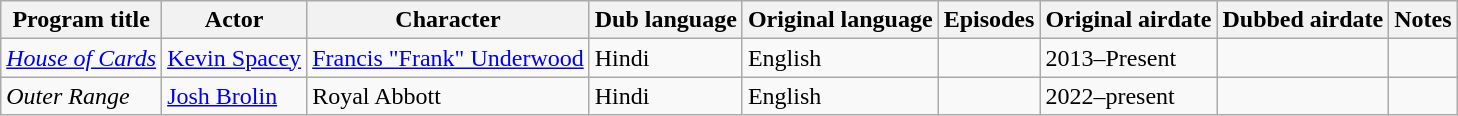<table class="wikitable">
<tr>
<th>Program title</th>
<th>Actor</th>
<th>Character</th>
<th>Dub language</th>
<th>Original language</th>
<th>Episodes</th>
<th>Original airdate</th>
<th>Dubbed airdate</th>
<th>Notes</th>
</tr>
<tr>
<td><em><a href='#'>House of Cards</a></em></td>
<td><a href='#'>Kevin Spacey</a></td>
<td><a href='#'>Francis "Frank" Underwood</a></td>
<td>Hindi</td>
<td>English</td>
<td></td>
<td>2013–Present</td>
<td></td>
<td></td>
</tr>
<tr>
<td><em>Outer Range</em></td>
<td><a href='#'>Josh Brolin</a></td>
<td>Royal Abbott</td>
<td>Hindi</td>
<td>English</td>
<td></td>
<td>2022–present</td>
<td></td>
<td></td>
</tr>
</table>
